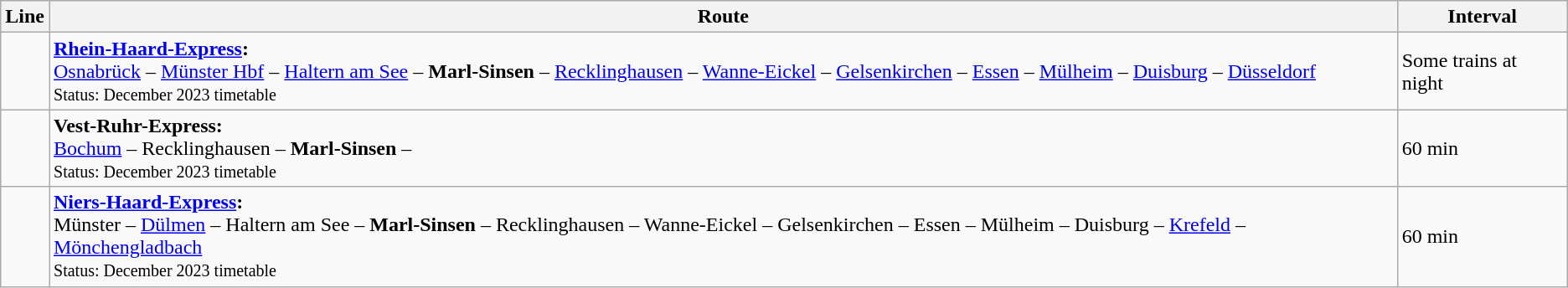<table class="wikitable">
<tr class="hintergrundfarbe6">
<th>Line</th>
<th>Route</th>
<th>Interval</th>
</tr>
<tr>
<td></td>
<td><strong><a href='#'>Rhein-Haard-Express</a>:</strong><br><a href='#'>Osnabrück</a> – <a href='#'>Münster Hbf</a> – <a href='#'>Haltern am See</a> – <strong>Marl-Sinsen</strong> – <a href='#'>Recklinghausen</a> – <a href='#'>Wanne-Eickel</a> – <a href='#'>Gelsenkirchen</a> – <a href='#'>Essen</a> – <a href='#'>Mülheim</a> – <a href='#'>Duisburg</a> – <a href='#'>Düsseldorf</a><br><small>Status: December 2023 timetable</small></td>
<td>Some trains at night</td>
</tr>
<tr>
<td></td>
<td><strong>Vest-Ruhr-Express:</strong><br><a href='#'>Bochum</a> – Recklinghausen – <strong>Marl-Sinsen</strong> – <br><small>Status: December 2023 timetable</small></td>
<td>60 min</td>
</tr>
<tr>
<td></td>
<td><strong><a href='#'>Niers-Haard-Express</a>:</strong><br>Münster – <a href='#'>Dülmen</a> – Haltern am See – <strong>Marl-Sinsen</strong> – Recklinghausen – Wanne-Eickel – Gelsenkirchen – Essen – Mülheim – Duisburg – <a href='#'>Krefeld</a> – <a href='#'>Mönchengladbach</a><br><small>Status: December 2023 timetable</small></td>
<td>60 min</td>
</tr>
</table>
